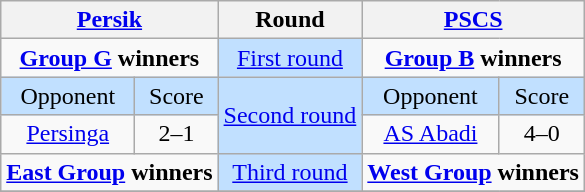<table class="wikitable" style="text-align:center">
<tr>
<th colspan=2><a href='#'>Persik</a></th>
<th>Round</th>
<th colspan=2><a href='#'>PSCS</a></th>
</tr>
<tr>
<td colspan=2 valign=top><strong><a href='#'>Group G</a> winners</strong><br></td>
<td style="background:#c1e0ff"><a href='#'>First round</a></td>
<td colspan=2 valign=top><strong><a href='#'>Group B</a> winners</strong><br></td>
</tr>
<tr style="background:#c1e0ff">
<td>Opponent</td>
<td>Score</td>
<td rowspan=2><a href='#'>Second round</a></td>
<td>Opponent</td>
<td>Score</td>
</tr>
<tr>
<td><a href='#'>Persinga</a></td>
<td>2–1</td>
<td><a href='#'>AS Abadi</a></td>
<td>4–0</td>
</tr>
<tr>
<td colspan=2 valign=top><strong><a href='#'>East Group</a> winners</strong><br></td>
<td style="background:#c1e0ff"><a href='#'>Third round</a></td>
<td colspan=2 valign=top><strong><a href='#'>West Group</a> winners</strong><br></td>
</tr>
<tr>
</tr>
</table>
